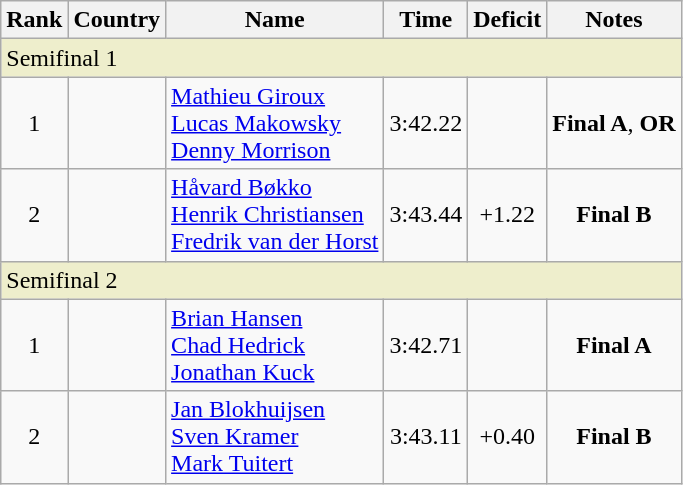<table class="wikitable" style="text-align:center;">
<tr>
<th>Rank</th>
<th>Country</th>
<th>Name</th>
<th>Time</th>
<th>Deficit</th>
<th>Notes</th>
</tr>
<tr>
<td colspan="6" align="left" style="background: #eeeecc">Semifinal 1</td>
</tr>
<tr>
<td>1</td>
<td align=left></td>
<td align=left><a href='#'>Mathieu Giroux</a><br><a href='#'>Lucas Makowsky</a><br><a href='#'>Denny Morrison</a></td>
<td>3:42.22</td>
<td></td>
<td><strong>Final A</strong>, <strong>OR</strong></td>
</tr>
<tr>
<td>2</td>
<td align=left></td>
<td align=left><a href='#'>Håvard Bøkko</a><br><a href='#'>Henrik Christiansen</a> <br><a href='#'>Fredrik van der Horst</a></td>
<td>3:43.44</td>
<td>+1.22</td>
<td><strong>Final B</strong></td>
</tr>
<tr>
<td colspan="6" align="left" style="background: #eeeecc">Semifinal 2</td>
</tr>
<tr>
<td>1</td>
<td align=left></td>
<td align=left><a href='#'>Brian Hansen</a><br><a href='#'>Chad Hedrick</a><br><a href='#'>Jonathan Kuck</a></td>
<td>3:42.71</td>
<td></td>
<td><strong>Final A</strong></td>
</tr>
<tr>
<td>2</td>
<td align=left></td>
<td align=left><a href='#'>Jan Blokhuijsen</a><br><a href='#'>Sven Kramer</a><br><a href='#'>Mark Tuitert</a></td>
<td>3:43.11</td>
<td>+0.40</td>
<td><strong>Final B</strong></td>
</tr>
</table>
